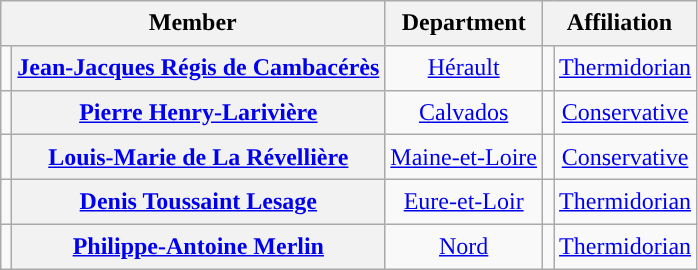<table class="wikitable" style="line-height:1.4em; text-align:center">
<tr>
<th colspan=2>Member</th>
<th>Department</th>
<th colspan=2>Affiliation</th>
</tr>
<tr>
<td></td>
<th><a href='#'>Jean-Jacques Régis de Cambacérès</a></th>
<td><a href='#'>Hérault</a></td>
<td></td>
<td><a href='#'>Thermidorian</a></td>
</tr>
<tr>
<td></td>
<th><a href='#'>Pierre Henry-Larivière</a></th>
<td><a href='#'>Calvados</a></td>
<td></td>
<td><a href='#'>Conservative</a></td>
</tr>
<tr>
<td></td>
<th><a href='#'>Louis-Marie de La Révellière</a></th>
<td><a href='#'>Maine-et-Loire</a></td>
<td></td>
<td><a href='#'>Conservative</a></td>
</tr>
<tr>
<td></td>
<th><a href='#'>Denis Toussaint Lesage</a></th>
<td><a href='#'>Eure-et-Loir</a></td>
<td></td>
<td><a href='#'>Thermidorian</a></td>
</tr>
<tr>
<td></td>
<th><a href='#'>Philippe-Antoine Merlin</a></th>
<td><a href='#'>Nord</a></td>
<td></td>
<td><a href='#'>Thermidorian</a></td>
</tr>
</table>
